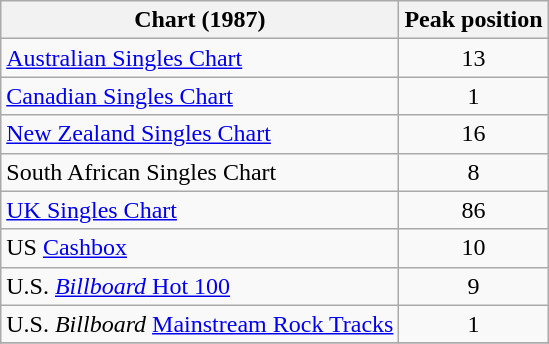<table class="wikitable">
<tr>
<th>Chart (1987)</th>
<th>Peak position</th>
</tr>
<tr>
<td align="left"><a href='#'>Australian Singles Chart</a></td>
<td align="center">13</td>
</tr>
<tr>
<td align="left"><a href='#'>Canadian Singles Chart</a></td>
<td align="center">1</td>
</tr>
<tr>
<td align="left"><a href='#'>New Zealand Singles Chart</a></td>
<td align="center">16</td>
</tr>
<tr>
<td align="left">South African Singles Chart</td>
<td align="center">8</td>
</tr>
<tr>
<td align="left"><a href='#'>UK Singles Chart</a></td>
<td align="center">86</td>
</tr>
<tr>
<td align=“left”>US <a href='#'>Cashbox</a></td>
<td align="center">10</td>
</tr>
<tr>
<td align="left">U.S. <a href='#'><em>Billboard</em> Hot 100</a></td>
<td align="center">9</td>
</tr>
<tr>
<td align="left">U.S. <em>Billboard</em> <a href='#'>Mainstream Rock Tracks</a></td>
<td align="center">1</td>
</tr>
<tr>
</tr>
</table>
